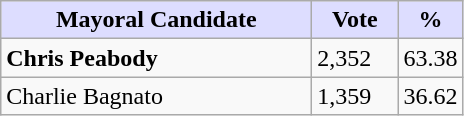<table class="wikitable">
<tr>
<th style="background:#ddf; width:200px;">Mayoral Candidate </th>
<th style="background:#ddf; width:50px;">Vote</th>
<th style="background:#ddf; width:30px;">%</th>
</tr>
<tr>
<td><strong>Chris Peabody</strong></td>
<td>2,352</td>
<td>63.38</td>
</tr>
<tr>
<td>Charlie Bagnato</td>
<td>1,359</td>
<td>36.62</td>
</tr>
</table>
